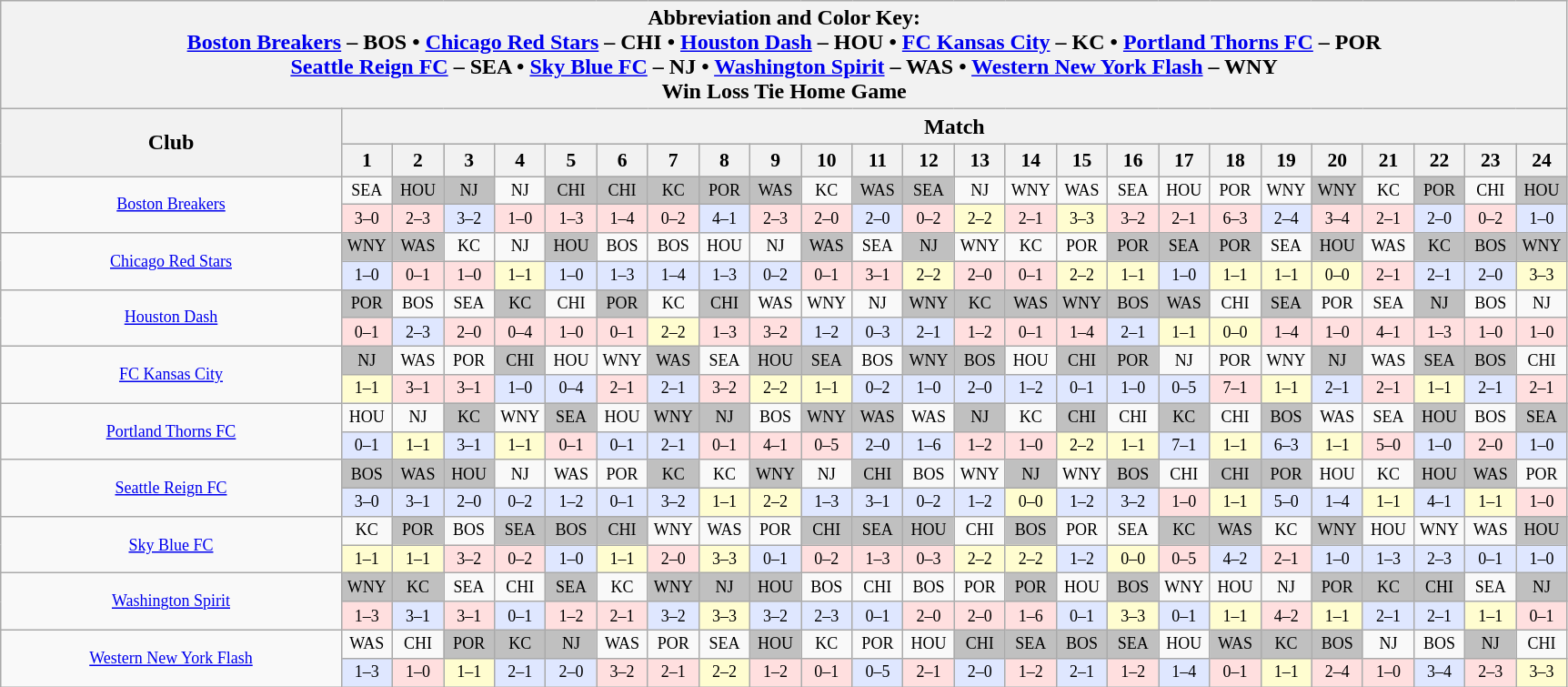<table class="wikitable" style="text-align:center;width=90%">
<tr>
<th colspan="25">Abbreviation and Color Key:<br><a href='#'>Boston Breakers</a> – BOS • <a href='#'>Chicago Red Stars</a> – CHI • <a href='#'>Houston Dash</a> – HOU • <a href='#'>FC Kansas City</a> – KC • <a href='#'>Portland Thorns FC</a> – POR<br><a href='#'>Seattle Reign FC</a> – SEA • <a href='#'>Sky Blue FC</a> – NJ • <a href='#'>Washington Spirit</a> – WAS • <a href='#'>Western New York Flash</a> – WNY<br><span>Win</span>  <span>Loss</span>  <span>Tie</span> <span>Home Game</span></th>
</tr>
<tr>
<th style="width:20%;" rowspan="2">Club</th>
<th style="width:72%;" colspan="24">Match</th>
</tr>
<tr style="background:#ccc; font-size:90%;">
<th style="width:3%;">1</th>
<th style="width:3%;">2</th>
<th style="width:3%;">3</th>
<th style="width:3%;">4</th>
<th style="width:3%;">5</th>
<th style="width:3%;">6</th>
<th style="width:3%;">7</th>
<th style="width:3%;">8</th>
<th style="width:3%;">9</th>
<th style="width:3%;">10</th>
<th style="width:3%;">11</th>
<th style="width:3%;">12</th>
<th style="width:3%;">13</th>
<th style="width:3%;">14</th>
<th style="width:3%;">15</th>
<th style="width:3%;">16</th>
<th style="width:3%;">17</th>
<th style="width:3%;">18</th>
<th style="width:3%;">19</th>
<th style="width:3%;">20</th>
<th style="width:3%;">21</th>
<th style="width:3%;">22</th>
<th style="width:3%;">23</th>
<th style="width:3%;">24<br></th>
</tr>
<tr style="font-size: 75%">
<td rowspan="2"><a href='#'>Boston Breakers</a></td>
<td>SEA</td>
<td style="background:silver;">HOU</td>
<td style="background:silver;">NJ</td>
<td>NJ</td>
<td style="background:silver;">CHI</td>
<td style="background:silver;">CHI</td>
<td style="background:silver;">KC</td>
<td style="background:silver;">POR</td>
<td style="background:silver;">WAS</td>
<td>KC</td>
<td style="background:silver;">WAS</td>
<td style="background:silver;">SEA</td>
<td>NJ</td>
<td>WNY</td>
<td>WAS</td>
<td>SEA</td>
<td>HOU</td>
<td>POR</td>
<td>WNY</td>
<td style="background:silver;">WNY</td>
<td>KC</td>
<td style="background:silver;">POR</td>
<td>CHI</td>
<td style="background:silver;">HOU</td>
</tr>
<tr style="font-size: 75%">
<td style="background:#ffdfdf;">3–0</td>
<td style="background:#ffdfdf;">2–3</td>
<td style="background:#dfe7ff;">3–2</td>
<td style="background:#ffdfdf;">1–0</td>
<td style="background:#ffdfdf;">1–3</td>
<td style="background:#ffdfdf;">1–4</td>
<td style="background:#ffdfdf;">0–2</td>
<td style="background:#dfe7ff;">4–1</td>
<td style="background:#ffdfdf;">2–3</td>
<td style="background:#ffdfdf;">2–0</td>
<td style="background:#dfe7ff;">2–0</td>
<td style="background:#ffdfdf;">0–2</td>
<td style="background:#fffdd0;">2–2</td>
<td style="background:#ffdfdf;">2–1</td>
<td style="background:#fffdd0;">3–3</td>
<td style="background:#ffdfdf;">3–2</td>
<td style="background:#ffdfdf;">2–1</td>
<td style="background:#ffdfdf;">6–3</td>
<td style="background:#dfe7ff;">2–4</td>
<td style="background:#ffdfdf;">3–4</td>
<td style="background:#ffdfdf;">2–1</td>
<td style="background:#dfe7ff;">2–0</td>
<td style="background:#ffdfdf;">0–2</td>
<td style="background:#dfe7ff;">1–0</td>
</tr>
<tr style="font-size: 75%">
<td rowspan="2"><a href='#'>Chicago Red Stars</a></td>
<td style="background:silver;">WNY</td>
<td style="background:silver;">WAS</td>
<td>KC</td>
<td>NJ</td>
<td style="background:silver;">HOU</td>
<td>BOS</td>
<td>BOS</td>
<td>HOU</td>
<td>NJ</td>
<td style="background:silver;">WAS</td>
<td>SEA</td>
<td style="background:silver;">NJ</td>
<td>WNY</td>
<td>KC</td>
<td>POR</td>
<td style="background:silver;">POR</td>
<td style="background:silver;">SEA</td>
<td style="background:silver;">POR</td>
<td>SEA</td>
<td style="background:silver;">HOU</td>
<td>WAS</td>
<td style="background:silver;">KC</td>
<td style="background:silver;">BOS</td>
<td style="background:silver;">WNY</td>
</tr>
<tr style="font-size: 75%">
<td style="background:#dfe7ff;">1–0</td>
<td style="background:#ffdfdf;">0–1</td>
<td style="background:#ffdfdf;">1–0</td>
<td style="background:#fffdd0;">1–1</td>
<td style="background:#dfe7ff;">1–0</td>
<td style="background:#dfe7ff;">1–3</td>
<td style="background:#dfe7ff;">1–4</td>
<td style="background:#dfe7ff;">1–3</td>
<td style="background:#dfe7ff;">0–2</td>
<td style="background:#ffdfdf;">0–1</td>
<td style="background:#ffdfdf;">3–1</td>
<td style="background:#fffdd0;">2–2</td>
<td style="background:#ffdfdf;">2–0</td>
<td style="background:#ffdfdf;">0–1</td>
<td style="background:#fffdd0;">2–2</td>
<td style="background:#fffdd0;">1–1</td>
<td style="background:#dfe7ff;">1–0</td>
<td style="background:#fffdd0;">1–1</td>
<td style="background:#fffdd0;">1–1</td>
<td style="background:#fffdd0;">0–0</td>
<td style="background:#ffdfdf;">2–1</td>
<td style="background:#dfe7ff;">2–1</td>
<td style="background:#dfe7ff;">2–0</td>
<td style="background:#fffdd0;">3–3</td>
</tr>
<tr style="font-size: 75%">
<td rowspan="2"><a href='#'>Houston Dash</a></td>
<td style="background:silver;">POR</td>
<td>BOS</td>
<td>SEA</td>
<td style="background:silver;">KC</td>
<td>CHI</td>
<td style="background:silver;">POR</td>
<td>KC</td>
<td style="background:silver;">CHI</td>
<td>WAS</td>
<td>WNY</td>
<td>NJ</td>
<td style="background:silver;">WNY</td>
<td style="background:silver;">KC</td>
<td style="background:silver;">WAS</td>
<td style="background:silver;">WNY</td>
<td style="background:silver;">BOS</td>
<td style="background:silver;">WAS</td>
<td>CHI</td>
<td style="background:silver;">SEA</td>
<td>POR</td>
<td>SEA</td>
<td style="background:silver;">NJ</td>
<td>BOS</td>
<td>NJ</td>
</tr>
<tr style="font-size: 75%">
<td style="background:#ffdfdf;">0–1</td>
<td style="background:#dfe7ff;">2–3</td>
<td style="background:#ffdfdf;">2–0</td>
<td style="background:#ffdfdf;">0–4</td>
<td style="background:#ffdfdf;">1–0</td>
<td style="background:#ffdfdf;">0–1</td>
<td style="background:#fffdd0;">2–2</td>
<td style="background:#ffdfdf;">1–3</td>
<td style="background:#ffdfdf;">3–2</td>
<td style="background:#dfe7ff;">1–2</td>
<td style="background:#dfe7ff;">0–3</td>
<td style="background:#dfe7ff;">2–1</td>
<td style="background:#ffdfdf;">1–2</td>
<td style="background:#ffdfdf;">0–1</td>
<td style="background:#ffdfdf;">1–4</td>
<td style="background:#dfe7ff;">2–1</td>
<td style="background:#fffdd0;">1–1</td>
<td style="background:#fffdd0;">0–0</td>
<td style="background:#ffdfdf;">1–4</td>
<td style="background:#ffdfdf;">1–0</td>
<td style="background:#ffdfdf;">4–1</td>
<td style="background:#ffdfdf;">1–3</td>
<td style="background:#ffdfdf;">1–0</td>
<td style="background:#ffdfdf;">1–0</td>
</tr>
<tr style="font-size: 75%">
<td rowspan="2"><a href='#'>FC Kansas City</a></td>
<td style="background:silver;">NJ</td>
<td>WAS</td>
<td>POR</td>
<td style="background:silver;">CHI</td>
<td>HOU</td>
<td>WNY</td>
<td style="background:silver;">WAS</td>
<td>SEA</td>
<td style="background:silver;">HOU</td>
<td style="background:silver;">SEA</td>
<td>BOS</td>
<td style="background:silver;">WNY</td>
<td style="background:silver;">BOS</td>
<td>HOU</td>
<td style="background:silver;">CHI</td>
<td style="background:silver;">POR</td>
<td>NJ</td>
<td>POR</td>
<td>WNY</td>
<td style="background:silver;">NJ</td>
<td>WAS</td>
<td style="background:silver;">SEA</td>
<td style="background:silver;">BOS</td>
<td>CHI</td>
</tr>
<tr style="font-size: 75%">
<td style="background:#fffdd0;">1–1</td>
<td style="background:#ffdfdf;">3–1</td>
<td style="background:#ffdfdf;">3–1</td>
<td style="background:#dfe7ff;">1–0</td>
<td style="background:#dfe7ff;">0–4</td>
<td style="background:#ffdfdf;">2–1</td>
<td style="background:#dfe7ff;">2–1</td>
<td style="background:#ffdfdf;">3–2</td>
<td style="background:#fffdd0;">2–2</td>
<td style="background:#fffdd0;">1–1</td>
<td style="background:#dfe7ff;">0–2</td>
<td style="background:#dfe7ff;">1–0</td>
<td style="background:#dfe7ff;">2–0</td>
<td style="background:#dfe7ff;">1–2</td>
<td style="background:#dfe7ff;">0–1</td>
<td style="background:#dfe7ff;">1–0</td>
<td style="background:#dfe7ff;">0–5</td>
<td style="background:#ffdfdf;">7–1</td>
<td style="background:#fffdd0;">1–1</td>
<td style="background:#dfe7ff;">2–1</td>
<td style="background:#ffdfdf;">2–1</td>
<td style="background:#fffdd0;">1–1</td>
<td style="background:#dfe7ff;">2–1</td>
<td style="background:#ffdfdf;">2–1</td>
</tr>
<tr style="font-size: 75%">
<td rowspan="2"><a href='#'>Portland Thorns FC</a></td>
<td>HOU</td>
<td>NJ</td>
<td style="background:silver;">KC</td>
<td>WNY</td>
<td style="background:silver;">SEA</td>
<td>HOU</td>
<td style="background:silver;">WNY</td>
<td style="background:silver;">NJ</td>
<td>BOS</td>
<td style="background:silver;">WNY</td>
<td style="background:silver;">WAS</td>
<td>WAS</td>
<td style="background:silver;">NJ</td>
<td>KC</td>
<td style="background:silver;">CHI</td>
<td>CHI</td>
<td style="background:silver;">KC</td>
<td>CHI</td>
<td style="background:silver;">BOS</td>
<td>WAS</td>
<td>SEA</td>
<td style="background:silver;">HOU</td>
<td>BOS</td>
<td style="background:silver;">SEA</td>
</tr>
<tr style="font-size: 75%">
<td style="background:#dfe7ff;">0–1</td>
<td style="background:#fffdd0;">1–1</td>
<td style="background:#dfe7ff;">3–1</td>
<td style="background:#fffdd0;">1–1</td>
<td style="background:#ffdfdf;">0–1</td>
<td style="background:#dfe7ff;">0–1</td>
<td style="background:#dfe7ff;">2–1</td>
<td style="background:#ffdfdf;">0–1</td>
<td style="background:#ffdfdf;">4–1</td>
<td style="background:#ffdfdf;">0–5</td>
<td style="background:#dfe7ff;">2–0</td>
<td style="background:#dfe7ff;">1–6</td>
<td style="background:#ffdfdf;">1–2</td>
<td style="background:#ffdfdf;">1–0</td>
<td style="background:#fffdd0;">2–2</td>
<td style="background:#fffdd0;">1–1</td>
<td style="background:#dfe7ff;">7–1</td>
<td style="background:#fffdd0;">1–1</td>
<td style="background:#dfe7ff;">6–3</td>
<td style="background:#fffdd0;">1–1</td>
<td style="background:#ffdfdf;">5–0</td>
<td style="background:#dfe7ff;">1–0</td>
<td style="background:#ffdfdf;">2–0</td>
<td style="background:#dfe7ff;">1–0</td>
</tr>
<tr style="font-size: 75%">
<td rowspan="2"><a href='#'>Seattle Reign FC</a></td>
<td style="background:silver;">BOS</td>
<td style="background:silver;">WAS</td>
<td style="background:silver;">HOU</td>
<td>NJ</td>
<td>WAS</td>
<td>POR</td>
<td style="background:silver;">KC</td>
<td>KC</td>
<td style="background:silver;">WNY</td>
<td>NJ</td>
<td style="background:silver;">CHI</td>
<td>BOS</td>
<td>WNY</td>
<td style="background:silver;">NJ</td>
<td>WNY</td>
<td style="background:silver;">BOS</td>
<td>CHI</td>
<td style="background:silver;">CHI</td>
<td style="background:silver;">POR</td>
<td>HOU</td>
<td>KC</td>
<td style="background:silver;">HOU</td>
<td style="background:silver;">WAS</td>
<td>POR</td>
</tr>
<tr style="font-size: 75%">
<td style="background:#dfe7ff;">3–0</td>
<td style="background:#dfe7ff;">3–1</td>
<td style="background:#dfe7ff;">2–0</td>
<td style="background:#dfe7ff;">0–2</td>
<td style="background:#dfe7ff;">1–2</td>
<td style="background:#dfe7ff;">0–1</td>
<td style="background:#dfe7ff;">3–2</td>
<td style="background:#fffdd0;">1–1</td>
<td style="background:#fffdd0;">2–2</td>
<td style="background:#dfe7ff;">1–3</td>
<td style="background:#dfe7ff;">3–1</td>
<td style="background:#dfe7ff;">0–2</td>
<td style="background:#dfe7ff;">1–2</td>
<td style="background:#fffdd0;">0–0</td>
<td style="background:#dfe7ff;">1–2</td>
<td style="background:#dfe7ff;">3–2</td>
<td style="background:#ffdfdf;">1–0</td>
<td style="background:#fffdd0;">1–1</td>
<td style="background:#dfe7ff;">5–0</td>
<td style="background:#dfe7ff;">1–4</td>
<td style="background:#fffdd0;">1–1</td>
<td style="background:#dfe7ff;">4–1</td>
<td style="background:#fffdd0;">1–1</td>
<td style="background:#ffdfdf;">1–0</td>
</tr>
<tr style="font-size: 75%">
<td rowspan="2"><a href='#'>Sky Blue FC</a></td>
<td>KC</td>
<td style="background:silver;">POR</td>
<td>BOS</td>
<td style="background:silver;">SEA</td>
<td style="background:silver;">BOS</td>
<td style="background:silver;">CHI</td>
<td>WNY</td>
<td>WAS</td>
<td>POR</td>
<td style="background:silver;">CHI</td>
<td style="background:silver;">SEA</td>
<td style="background:silver;">HOU</td>
<td>CHI</td>
<td style="background:silver;">BOS</td>
<td>POR</td>
<td>SEA</td>
<td style="background:silver;">KC</td>
<td style="background:silver;">WAS</td>
<td>KC</td>
<td style="background:silver;">WNY</td>
<td>HOU</td>
<td>WNY</td>
<td>WAS</td>
<td style="background:silver;">HOU</td>
</tr>
<tr style="font-size: 75%">
<td style="background:#fffdd0;">1–1</td>
<td style="background:#fffdd0;">1–1</td>
<td style="background:#ffdfdf;">3–2</td>
<td style="background:#ffdfdf;">0–2</td>
<td style="background:#dfe7ff;">1–0</td>
<td style="background:#fffdd0;">1–1</td>
<td style="background:#ffdfdf;">2–0</td>
<td style="background:#fffdd0;">3–3</td>
<td style="background:#dfe7ff;">0–1</td>
<td style="background:#ffdfdf;">0–2</td>
<td style="background:#ffdfdf;">1–3</td>
<td style="background:#ffdfdf;">0–3</td>
<td style="background:#fffdd0;">2–2</td>
<td style="background:#fffdd0;">2–2</td>
<td style="background:#dfe7ff;">1–2</td>
<td style="background:#fffdd0;">0–0</td>
<td style="background:#ffdfdf;">0–5</td>
<td style="background:#dfe7ff;">4–2</td>
<td style="background:#ffdfdf;">2–1</td>
<td style="background:#dfe7ff;">1–0</td>
<td style="background:#dfe7ff;">1–3</td>
<td style="background:#dfe7ff;">2–3</td>
<td style="background:#dfe7ff;">0–1</td>
<td style="background:#dfe7ff;">1–0</td>
</tr>
<tr style="font-size: 75%">
<td rowspan="2"><a href='#'>Washington Spirit</a></td>
<td style="background:silver;">WNY</td>
<td style="background:silver;">KC</td>
<td>SEA</td>
<td>CHI</td>
<td style="background:silver;">SEA</td>
<td>KC</td>
<td style="background:silver;">WNY</td>
<td style="background:silver;">NJ</td>
<td style="background:silver;">HOU</td>
<td>BOS</td>
<td>CHI</td>
<td>BOS</td>
<td>POR</td>
<td style="background:silver;">POR</td>
<td>HOU</td>
<td style="background:silver;">BOS</td>
<td>WNY</td>
<td>HOU</td>
<td>NJ</td>
<td style="background:silver;">POR</td>
<td style="background:silver;">KC</td>
<td style="background:silver;">CHI</td>
<td>SEA</td>
<td style="background:silver;">NJ</td>
</tr>
<tr style="font-size: 75%">
<td style="background:#ffdfdf;">1–3</td>
<td style="background:#dfe7ff;">3–1</td>
<td style="background:#ffdfdf;">3–1</td>
<td style="background:#dfe7ff;">0–1</td>
<td style="background:#ffdfdf;">1–2</td>
<td style="background:#ffdfdf;">2–1</td>
<td style="background:#dfe7ff;">3–2</td>
<td style="background:#fffdd0;">3–3</td>
<td style="background:#dfe7ff;">3–2</td>
<td style="background:#dfe7ff;">2–3</td>
<td style="background:#dfe7ff;">0–1</td>
<td style="background:#ffdfdf;">2–0</td>
<td style="background:#ffdfdf;">2–0</td>
<td style="background:#ffdfdf;">1–6</td>
<td style="background:#dfe7ff;">0–1</td>
<td style="background:#fffdd0;">3–3</td>
<td style="background:#dfe7ff;">0–1</td>
<td style="background:#fffdd0;">1–1</td>
<td style="background:#ffdfdf;">4–2</td>
<td style="background:#fffdd0;">1–1</td>
<td style="background:#dfe7ff;">2–1</td>
<td style="background:#dfe7ff;">2–1</td>
<td style="background:#fffdd0;">1–1</td>
<td style="background:#ffdfdf;">0–1</td>
</tr>
<tr style="font-size: 75%">
<td rowspan="2"><a href='#'>Western New York Flash</a></td>
<td>WAS</td>
<td>CHI</td>
<td style="background:silver;">POR</td>
<td style="background:silver;">KC</td>
<td style="background:silver;">NJ</td>
<td>WAS</td>
<td>POR</td>
<td>SEA</td>
<td style="background:silver;">HOU</td>
<td>KC</td>
<td>POR</td>
<td>HOU</td>
<td style="background:silver;">CHI</td>
<td style="background:silver;">SEA</td>
<td style="background:silver;">BOS</td>
<td style="background:silver;">SEA</td>
<td>HOU</td>
<td style="background:silver;">WAS</td>
<td style="background:silver;">KC</td>
<td style="background:silver;">BOS</td>
<td>NJ</td>
<td>BOS</td>
<td style="background:silver;">NJ</td>
<td>CHI</td>
</tr>
<tr style="font-size: 75%">
<td style="background:#dfe7ff;">1–3</td>
<td style="background:#ffdfdf;">1–0</td>
<td style="background:#fffdd0;">1–1</td>
<td style="background:#dfe7ff;">2–1</td>
<td style="background:#dfe7ff;">2–0</td>
<td style="background:#ffdfdf;">3–2</td>
<td style="background:#ffdfdf;">2–1</td>
<td style="background:#fffdd0;">2–2</td>
<td style="background:#ffdfdf;">1–2</td>
<td style="background:#ffdfdf;">0–1</td>
<td style="background:#dfe7ff;">0–5</td>
<td style="background:#ffdfdf;">2–1</td>
<td style="background:#dfe7ff;">2–0</td>
<td style="background:#ffdfdf;">1–2</td>
<td style="background:#dfe7ff;">2–1</td>
<td style="background:#ffdfdf;">1–2</td>
<td style="background:#dfe7ff;">1–4</td>
<td style="background:#ffdfdf;">0–1</td>
<td style="background:#fffdd0;">1–1</td>
<td style="background:#ffdfdf;">2–4</td>
<td style="background:#ffdfdf;">1–0</td>
<td style="background:#dfe7ff;">3–4</td>
<td style="background:#ffdfdf;">2–3</td>
<td style="background:#fffdd0;">3–3</td>
</tr>
</table>
